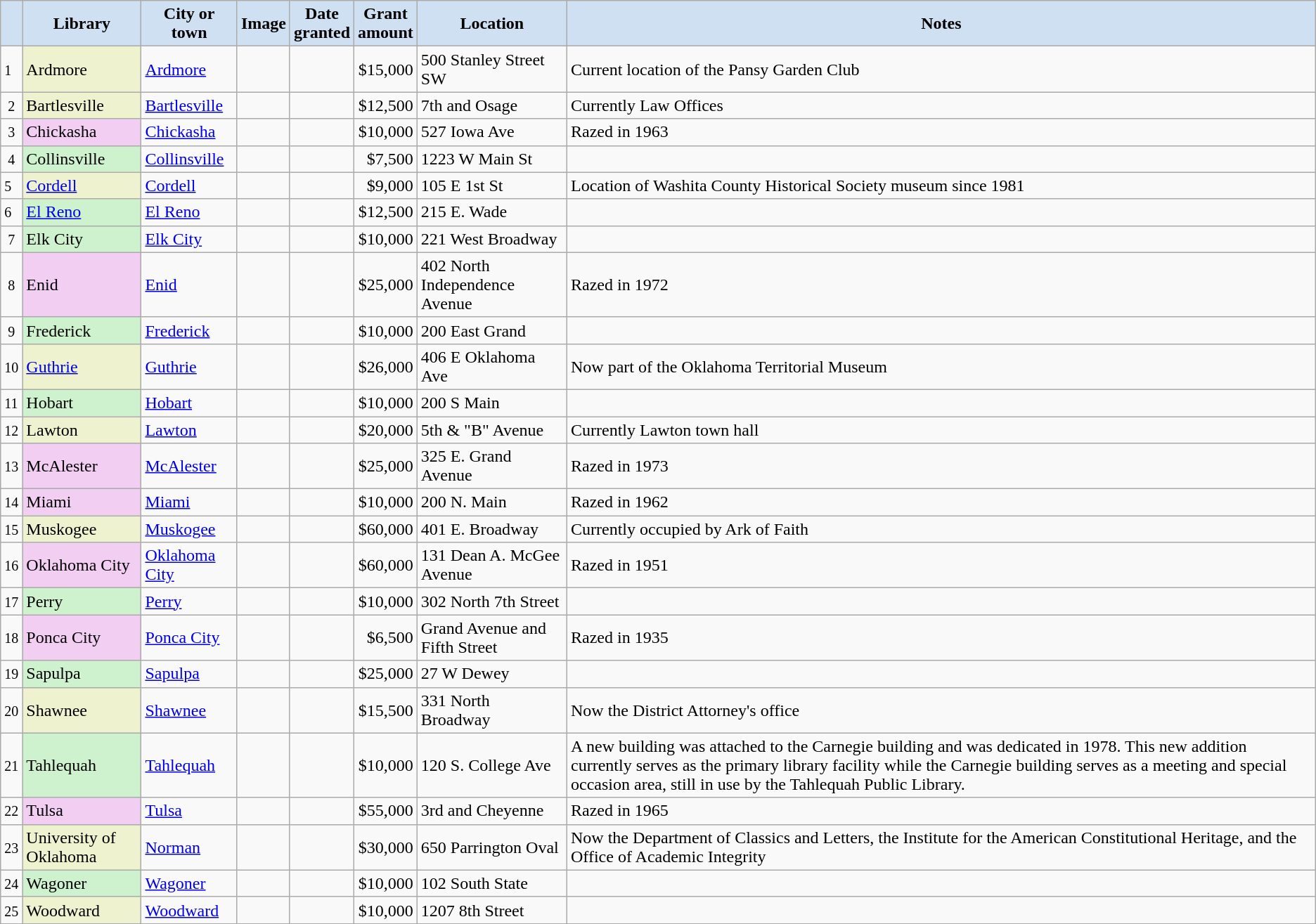<table class="wikitable sortable" align="center">
<tr>
<th style="background-color:#CEE0F2;"></th>
<th style="background-color:#CEE0F2;">Library</th>
<th style="background-color:#CEE0F2;">City or<br>town</th>
<th style="background-color:#CEE0F2;" class="unsortable">Image</th>
<th style="background-color:#CEE0F2;">Date<br>granted</th>
<th style="background-color:#CEE0F2;">Grant<br>amount</th>
<th style="background-color:#CEE0F2;">Location</th>
<th style="background-color:#CEE0F2;" class="unsortable">Notes</th>
</tr>
<tr ->
<td><small>1</small></td>
<td style="background-color:#EEF2CE;">Ardmore</td>
<td><a href='#'>Ardmore</a></td>
<td></td>
<td></td>
<td align=right>$15,000</td>
<td>500 Stanley Street SW</td>
<td>Current location of the Pansy Garden Club</td>
</tr>
<tr ->
<td align=center><small>2</small></td>
<td style="background-color:#EEF2CE;">Bartlesville</td>
<td><a href='#'>Bartlesville</a></td>
<td></td>
<td></td>
<td align=right>$12,500</td>
<td>7th and Osage</td>
<td>Currently Law Offices</td>
</tr>
<tr ->
<td align=center><small>3</small></td>
<td style="background-color:#F2CEF2;">Chickasha</td>
<td><a href='#'>Chickasha</a></td>
<td></td>
<td></td>
<td align=right>$10,000</td>
<td>527 Iowa Ave</td>
<td>Razed in 1963</td>
</tr>
<tr ->
<td align=center><small>4</small></td>
<td style="background-color:#CEF2CE;">Collinsville</td>
<td><a href='#'>Collinsville</a></td>
<td></td>
<td></td>
<td align=right>$7,500</td>
<td>1223 W Main St</td>
<td></td>
</tr>
<tr ->
<td><small>5</small></td>
<td style="background-color:#EEF2CE;"><a href='#'>Cordell</a></td>
<td><a href='#'>Cordell</a></td>
<td></td>
<td></td>
<td align=right>$9,000</td>
<td>105 E 1st St</td>
<td>Location of Washita County Historical Society museum since 1981</td>
</tr>
<tr ->
<td><small>6</small></td>
<td style="background-color:#CEF2CE;"><a href='#'>El Reno</a></td>
<td><a href='#'>El Reno</a></td>
<td></td>
<td></td>
<td align=right>$12,500</td>
<td>215 E. Wade</td>
<td></td>
</tr>
<tr ->
<td align=center><small>7</small></td>
<td style="background-color:#CEF2CE;">Elk City</td>
<td><a href='#'>Elk City</a></td>
<td></td>
<td></td>
<td align=right>$10,000</td>
<td>221 West Broadway</td>
<td></td>
</tr>
<tr ->
<td align=center><small>8</small></td>
<td style="background-color:#F2CEF2;">Enid</td>
<td><a href='#'>Enid</a></td>
<td></td>
<td></td>
<td align=right>$25,000</td>
<td>402 North Independence Avenue</td>
<td>Razed in 1972</td>
</tr>
<tr ->
<td align=center><small>9</small></td>
<td style="background-color:#CEF2CE;">Frederick</td>
<td><a href='#'>Frederick</a></td>
<td></td>
<td></td>
<td align=right>$10,000</td>
<td>200 East Grand</td>
<td></td>
</tr>
<tr ->
<td><small>10</small></td>
<td style="background-color:#EEF2CE;"><a href='#'>Guthrie</a></td>
<td><a href='#'>Guthrie</a></td>
<td></td>
<td></td>
<td align=right>$26,000</td>
<td>406 E Oklahoma Ave</td>
<td>Now part of the Oklahoma Territorial Museum</td>
</tr>
<tr ->
<td><small>11</small></td>
<td style="background-color:#CEF2CE;">Hobart</td>
<td><a href='#'>Hobart</a></td>
<td></td>
<td></td>
<td align=right>$10,000</td>
<td>200 S Main</td>
<td></td>
</tr>
<tr ->
<td><small>12</small></td>
<td style="background-color:#EEF2CE;">Lawton</td>
<td><a href='#'>Lawton</a></td>
<td></td>
<td></td>
<td align=right>$20,000</td>
<td>5th & "B" Avenue</td>
<td>Currently Lawton town hall</td>
</tr>
<tr ->
<td align=center><small>13</small></td>
<td style="background-color:#F2CEF2;">McAlester</td>
<td><a href='#'>McAlester</a></td>
<td></td>
<td></td>
<td align=right>$25,000</td>
<td>325 E. Grand Avenue</td>
<td>Razed in 1973</td>
</tr>
<tr ->
<td align=center><small>14</small></td>
<td style="background-color:#F2CEF2;">Miami</td>
<td><a href='#'>Miami</a></td>
<td></td>
<td></td>
<td align=right>$10,000</td>
<td>200 N. Main</td>
<td>Razed in 1962</td>
</tr>
<tr ->
<td align=center><small>15</small></td>
<td style="background-color:#EEF2CE;">Muskogee</td>
<td><a href='#'>Muskogee</a></td>
<td></td>
<td></td>
<td align=right>$60,000</td>
<td>401 E. Broadway</td>
<td>Currently occupied by Ark of Faith</td>
</tr>
<tr ->
<td align=center><small>16</small></td>
<td style="background-color:#F2CEF2;">Oklahoma City</td>
<td><a href='#'>Oklahoma City</a></td>
<td></td>
<td></td>
<td align=right>$60,000</td>
<td>131 Dean A. McGee Avenue</td>
<td>Razed in 1951</td>
</tr>
<tr ->
<td><small>17</small></td>
<td style="background-color:#CEF2CE;">Perry</td>
<td><a href='#'>Perry</a></td>
<td></td>
<td></td>
<td align=right>$10,000</td>
<td>302 North 7th Street</td>
<td></td>
</tr>
<tr ->
<td align=center><small>18</small></td>
<td style="background-color:#F2CEF2;">Ponca City</td>
<td><a href='#'>Ponca City</a></td>
<td></td>
<td></td>
<td align=right>$6,500</td>
<td>Grand Avenue and Fifth Street</td>
<td>Razed in 1935</td>
</tr>
<tr ->
<td><small>19</small></td>
<td style="background-color:#CEF2CE;">Sapulpa</td>
<td><a href='#'>Sapulpa</a></td>
<td></td>
<td></td>
<td align=right>$25,000</td>
<td>27 W Dewey</td>
<td></td>
</tr>
<tr ->
<td align=center><small>20</small></td>
<td style="background-color:#EEF2CE;">Shawnee</td>
<td><a href='#'>Shawnee</a></td>
<td></td>
<td></td>
<td align=right>$15,500</td>
<td>331 North Broadway</td>
<td>Now the District Attorney's office</td>
</tr>
<tr ->
<td><small>21</small></td>
<td style="background-color:#CEF2CE;">Tahlequah</td>
<td><a href='#'>Tahlequah</a></td>
<td></td>
<td></td>
<td align=right>$10,000</td>
<td>120 S. College Ave</td>
<td>A new building was attached to the Carnegie building and was dedicated in 1978. This new addition currently serves as the primary library facility while the Carnegie building serves as a meeting and special occasion area, still in use by the Tahlequah Public Library.</td>
</tr>
<tr ->
<td align=center><small>22</small></td>
<td style="background-color:#F2CEF2;">Tulsa</td>
<td><a href='#'>Tulsa</a></td>
<td></td>
<td></td>
<td align=right>$55,000</td>
<td>3rd and Cheyenne</td>
<td>Razed in 1965</td>
</tr>
<tr ->
<td align=center><small>23</small></td>
<td style="background-color:#EEF2CE;">University of Oklahoma</td>
<td><a href='#'>Norman</a></td>
<td></td>
<td></td>
<td align=right>$30,000</td>
<td>650 Parrington Oval</td>
<td>Now the Department of Classics and Letters, the Institute for the American Constitutional Heritage, and the Office of Academic Integrity</td>
</tr>
<tr ->
<td align=center><small>24</small></td>
<td style="background-color:#CEF2CE;">Wagoner</td>
<td><a href='#'>Wagoner</a></td>
<td></td>
<td></td>
<td align=right>$10,000</td>
<td>102 South State</td>
<td></td>
</tr>
<tr ->
<td align=center><small>25</small></td>
<td style="background-color:#EEF2CE;">Woodward</td>
<td><a href='#'>Woodward</a></td>
<td></td>
<td></td>
<td align=right>$10,000</td>
<td>1207 8th Street</td>
<td></td>
</tr>
</table>
